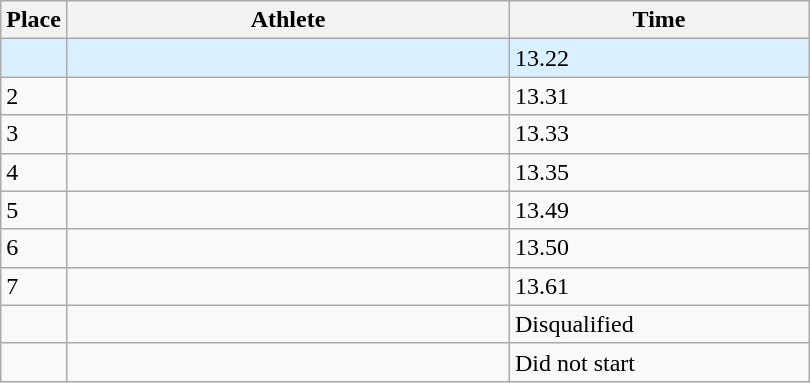<table class=wikitable>
<tr>
<th>Place</th>
<th style="width:18em">Athlete</th>
<th style="width:12em">Time</th>
</tr>
<tr style="background:#daefff;">
<td></td>
<td></td>
<td>13.22</td>
</tr>
<tr>
<td>2</td>
<td></td>
<td>13.31</td>
</tr>
<tr>
<td>3</td>
<td></td>
<td>13.33</td>
</tr>
<tr>
<td>4</td>
<td></td>
<td>13.35</td>
</tr>
<tr>
<td>5</td>
<td></td>
<td>13.49</td>
</tr>
<tr>
<td>6</td>
<td></td>
<td>13.50</td>
</tr>
<tr>
<td>7</td>
<td></td>
<td>13.61</td>
</tr>
<tr>
<td></td>
<td></td>
<td>Disqualified</td>
</tr>
<tr>
<td></td>
<td></td>
<td>Did not start</td>
</tr>
</table>
